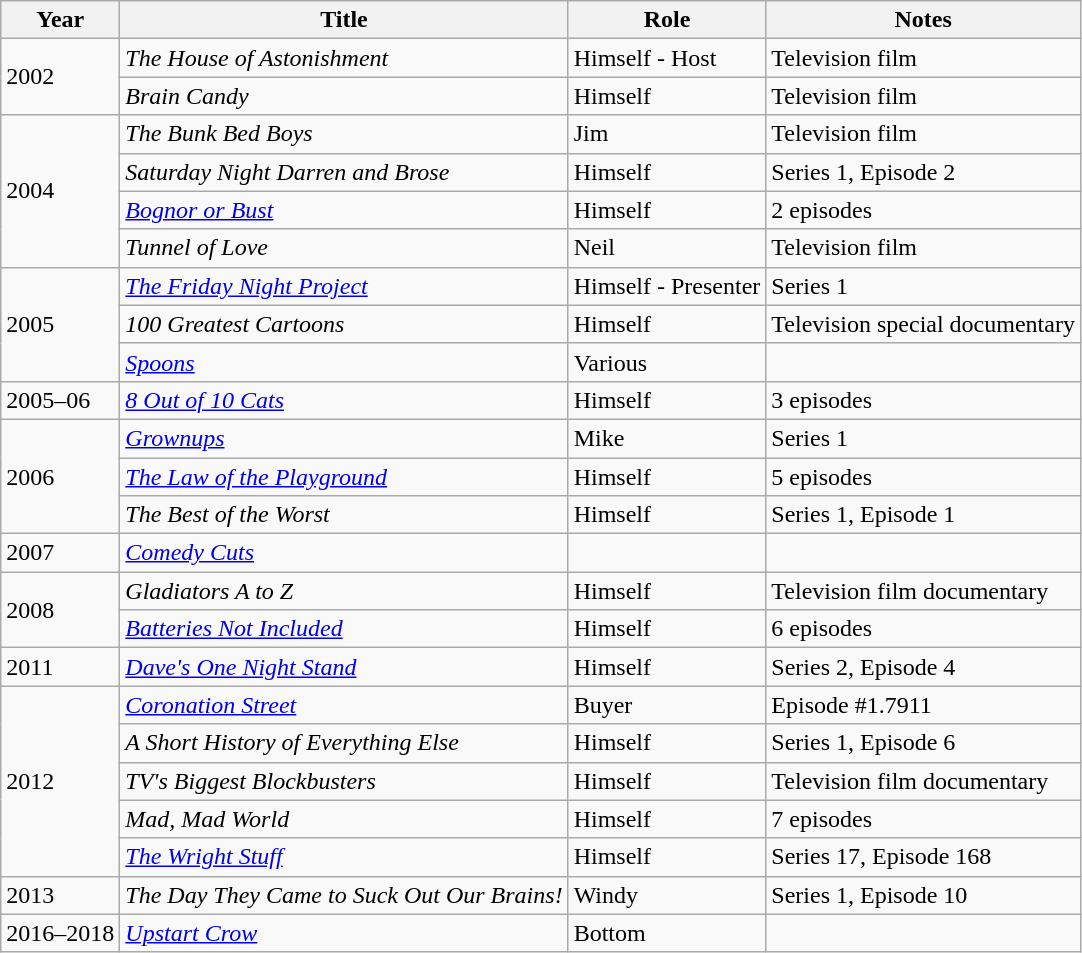<table class="wikitable sortable">
<tr>
<th>Year</th>
<th>Title</th>
<th>Role</th>
<th class="unsortable">Notes</th>
</tr>
<tr>
<td rowspan="2">2002</td>
<td><em>The House of Astonishment</em></td>
<td>Himself - Host</td>
<td>Television film</td>
</tr>
<tr>
<td><em>Brain Candy</em></td>
<td>Himself</td>
<td>Television film</td>
</tr>
<tr>
<td rowspan="4">2004</td>
<td><em>The Bunk Bed Boys</em></td>
<td>Jim</td>
<td>Television film</td>
</tr>
<tr>
<td><em>Saturday Night Darren and Brose</em></td>
<td>Himself</td>
<td>Series 1, Episode 2</td>
</tr>
<tr>
<td><em><a href='#'>Bognor or Bust</a></em></td>
<td>Himself</td>
<td>2 episodes</td>
</tr>
<tr>
<td><em>Tunnel of Love</em></td>
<td>Neil</td>
<td>Television film</td>
</tr>
<tr>
<td rowspan="3">2005</td>
<td><em><a href='#'>The Friday Night Project</a></em></td>
<td>Himself - Presenter</td>
<td>Series 1</td>
</tr>
<tr>
<td><em>100 Greatest Cartoons</em></td>
<td>Himself</td>
<td>Television special documentary</td>
</tr>
<tr>
<td><em><a href='#'>Spoons</a></em></td>
<td>Various</td>
<td></td>
</tr>
<tr>
<td>2005–06</td>
<td><em><a href='#'>8 Out of 10 Cats</a></em></td>
<td>Himself</td>
<td>3 episodes</td>
</tr>
<tr>
<td rowspan="3">2006</td>
<td><em><a href='#'>Grownups</a></em></td>
<td>Mike</td>
<td>Series 1</td>
</tr>
<tr>
<td><em><a href='#'>The Law of the Playground</a></em></td>
<td>Himself</td>
<td>5 episodes</td>
</tr>
<tr>
<td><em>The Best of the Worst</em></td>
<td>Himself</td>
<td>Series 1, Episode 1</td>
</tr>
<tr>
<td>2007</td>
<td><em><a href='#'>Comedy Cuts</a></em></td>
<td></td>
<td></td>
</tr>
<tr>
<td rowspan="2">2008</td>
<td><em>Gladiators A to Z</em></td>
<td>Himself</td>
<td>Television film documentary</td>
</tr>
<tr>
<td><em><a href='#'>Batteries Not Included</a></em></td>
<td>Himself</td>
<td>6 episodes</td>
</tr>
<tr>
<td>2011</td>
<td><em><a href='#'>Dave's One Night Stand</a></em></td>
<td>Himself</td>
<td>Series 2, Episode 4</td>
</tr>
<tr>
<td rowspan="5">2012</td>
<td><em><a href='#'>Coronation Street</a></em></td>
<td>Buyer</td>
<td>Episode #1.7911</td>
</tr>
<tr>
<td><em>A Short History of Everything Else</em></td>
<td>Himself</td>
<td>Series 1, Episode 6</td>
</tr>
<tr>
<td><em>TV's Biggest Blockbusters</em></td>
<td>Himself</td>
<td>Television film documentary</td>
</tr>
<tr>
<td><em>Mad, Mad World</em></td>
<td>Himself</td>
<td>7 episodes</td>
</tr>
<tr>
<td><em><a href='#'>The Wright Stuff</a></em></td>
<td>Himself</td>
<td>Series 17, Episode 168</td>
</tr>
<tr>
<td>2013</td>
<td><em>The Day They Came to Suck Out Our Brains!</em></td>
<td>Windy</td>
<td>Series 1, Episode 10</td>
</tr>
<tr>
<td>2016–2018</td>
<td><em><a href='#'>Upstart Crow</a></em></td>
<td>Bottom</td>
<td></td>
</tr>
</table>
